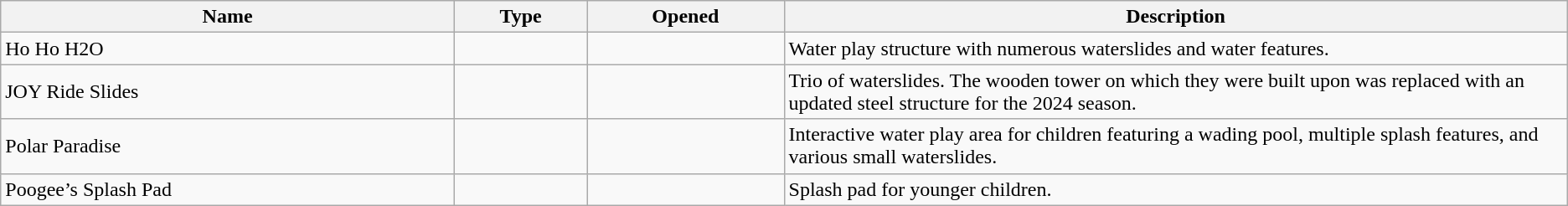<table class="wikitable sortable">
<tr>
<th>Name</th>
<th>Type</th>
<th>Opened</th>
<th width=50% class=unsortable>Description</th>
</tr>
<tr>
<td>Ho Ho H2O</td>
<td></td>
<td></td>
<td>Water play structure with numerous waterslides and water features.</td>
</tr>
<tr>
<td>JOY Ride Slides</td>
<td></td>
<td></td>
<td>Trio of waterslides. The wooden tower on which they were built upon was replaced with an updated steel structure for the 2024 season.</td>
</tr>
<tr>
<td>Polar Paradise</td>
<td></td>
<td></td>
<td>Interactive water play area for children featuring a wading pool, multiple splash features, and various small waterslides.</td>
</tr>
<tr>
<td>Poogee’s Splash Pad</td>
<td></td>
<td></td>
<td>Splash pad for younger children.</td>
</tr>
</table>
